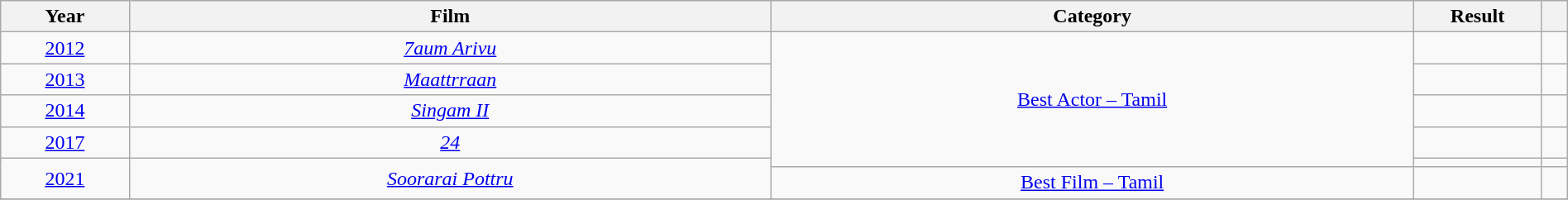<table class="wikitable sortable" style="width:100%;">
<tr>
<th style="width:5%;">Year</th>
<th style="width:25%;">Film</th>
<th style="width:25%;">Category</th>
<th style="width:5%;">Result</th>
<th style="width:1%;" class="unsortable"></th>
</tr>
<tr>
<td style="text-align:center;"><a href='#'>2012</a></td>
<td style="text-align:center;"><em><a href='#'>7aum Arivu</a></em></td>
<td style="text-align:center;" rowspan="5"><a href='#'>Best Actor – Tamil</a></td>
<td></td>
<td></td>
</tr>
<tr>
<td style="text-align:center;"><a href='#'>2013</a></td>
<td style="text-align:center;"><em><a href='#'>Maattrraan</a></em></td>
<td></td>
<td></td>
</tr>
<tr>
<td style="text-align:center;"><a href='#'>2014</a></td>
<td style="text-align:center;"><em><a href='#'>Singam II</a></em></td>
<td></td>
<td></td>
</tr>
<tr>
<td style="text-align:center;"><a href='#'>2017</a></td>
<td style="text-align:center;"><em><a href='#'>24</a></em></td>
<td></td>
<td></td>
</tr>
<tr>
<td rowspan="2" style="text-align:center;"><a href='#'>2021</a></td>
<td style="text-align:center;" rowspan="2"><em><a href='#'>Soorarai Pottru</a></em></td>
<td></td>
<td></td>
</tr>
<tr>
<td style="text-align:center;"><a href='#'>Best Film – Tamil</a></td>
<td></td>
<td></td>
</tr>
<tr>
</tr>
<tr>
</tr>
</table>
